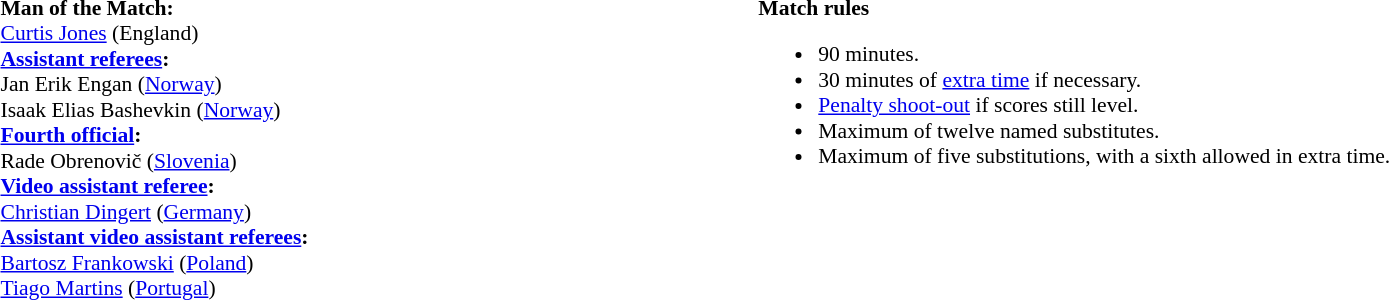<table style="width:100%;font-size:90%">
<tr>
<td><br><strong>Man of the Match:</strong>
<br><a href='#'>Curtis Jones</a> (England)<br><strong><a href='#'>Assistant referees</a>:</strong>
<br>Jan Erik Engan (<a href='#'>Norway</a>)
<br>Isaak Elias Bashevkin (<a href='#'>Norway</a>)
<br><strong><a href='#'>Fourth official</a>:</strong>
<br>Rade Obrenovič (<a href='#'>Slovenia</a>)
<br><strong><a href='#'>Video assistant referee</a>:</strong>
<br><a href='#'>Christian Dingert</a> (<a href='#'>Germany</a>)
<br><strong><a href='#'>Assistant video assistant referees</a>:</strong>
<br><a href='#'>Bartosz Frankowski</a> (<a href='#'>Poland</a>)
<br><a href='#'>Tiago Martins</a> (<a href='#'>Portugal</a>)</td>
<td style="width:60%;vertical-align:top"><br><strong>Match rules</strong><ul><li>90 minutes.</li><li>30 minutes of <a href='#'>extra time</a> if necessary.</li><li><a href='#'>Penalty shoot-out</a> if scores still level.</li><li>Maximum of twelve named substitutes.</li><li>Maximum of five substitutions, with a sixth allowed in extra time.</li></ul></td>
</tr>
</table>
